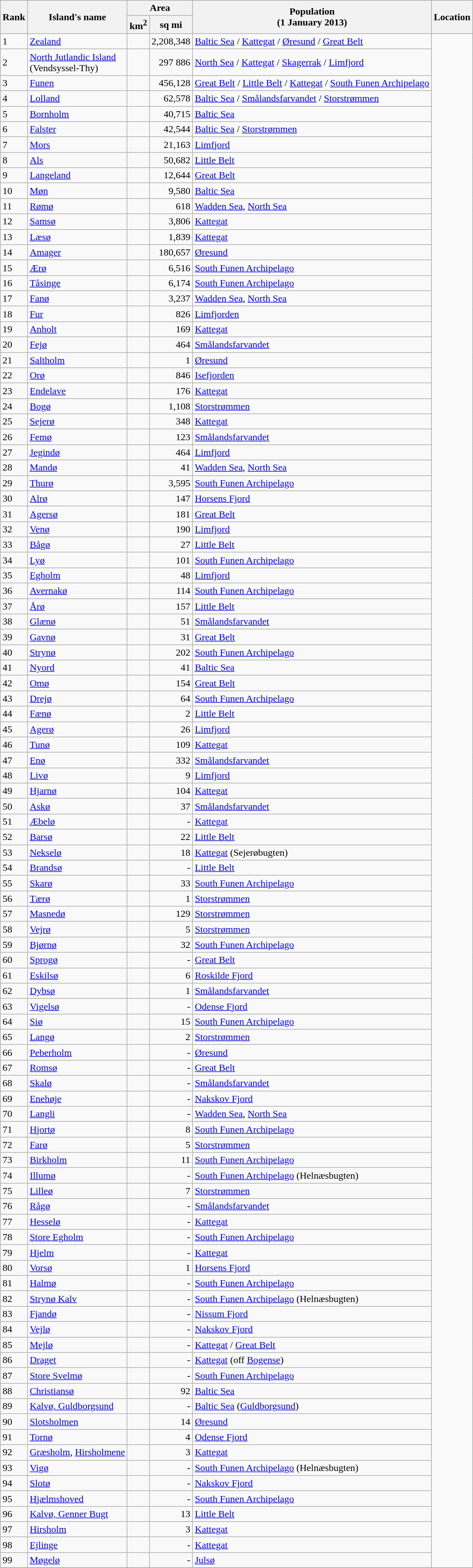<table class="sortable wikitable">
<tr>
<th rowspan=2>Rank</th>
<th rowspan=2>Island's name</th>
<th data-sort-type="number" colspan=2>Area</th>
<th data-sort-type="number" rowspan=2>Population<br>(1 January 2013)</th>
<th rowspan=2>Location</th>
</tr>
<tr>
<th>km<sup>2</sup></th>
<th>sq mi</th>
</tr>
<tr>
<td>1</td>
<td><a href='#'>Zealand</a></td>
<td></td>
<td align="right">2,208,348</td>
<td><a href='#'>Baltic Sea</a> / <a href='#'>Kattegat</a> / <a href='#'>Øresund</a> / <a href='#'>Great Belt</a></td>
</tr>
<tr>
<td>2</td>
<td><a href='#'>North Jutlandic Island</a><br>(Vendsyssel-Thy)</td>
<td></td>
<td align="right">297 886</td>
<td><a href='#'>North Sea</a> / <a href='#'>Kattegat</a> / <a href='#'>Skagerrak</a> / <a href='#'>Limfjord</a></td>
</tr>
<tr>
<td>3</td>
<td><a href='#'>Funen</a></td>
<td></td>
<td align="right">456,128</td>
<td><a href='#'>Great Belt</a> / <a href='#'>Little Belt</a> / <a href='#'>Kattegat</a> / <a href='#'>South Funen Archipelago</a></td>
</tr>
<tr>
<td>4</td>
<td><a href='#'>Lolland</a></td>
<td></td>
<td align="right">62,578</td>
<td><a href='#'>Baltic Sea</a> / <a href='#'>Smålandsfarvandet</a> / <a href='#'>Storstrømmen</a></td>
</tr>
<tr>
<td>5</td>
<td><a href='#'>Bornholm</a></td>
<td></td>
<td align="right">40,715</td>
<td><a href='#'>Baltic Sea</a></td>
</tr>
<tr>
<td>6</td>
<td><a href='#'>Falster</a></td>
<td></td>
<td align="right">42,544</td>
<td><a href='#'>Baltic Sea</a> / <a href='#'>Storstrømmen</a></td>
</tr>
<tr>
<td>7</td>
<td><a href='#'>Mors</a></td>
<td></td>
<td align="right">21,163</td>
<td><a href='#'>Limfjord</a></td>
</tr>
<tr>
<td>8</td>
<td><a href='#'>Als</a></td>
<td></td>
<td align="right">50,682</td>
<td><a href='#'>Little Belt</a></td>
</tr>
<tr>
<td>9</td>
<td><a href='#'>Langeland</a></td>
<td></td>
<td align="right">12,644</td>
<td><a href='#'>Great Belt</a></td>
</tr>
<tr>
<td>10</td>
<td><a href='#'>Møn</a></td>
<td></td>
<td align="right">9,580</td>
<td><a href='#'>Baltic Sea</a></td>
</tr>
<tr>
<td>11</td>
<td><a href='#'>Rømø</a></td>
<td></td>
<td align="right">618</td>
<td><a href='#'>Wadden Sea</a>, <a href='#'>North Sea</a></td>
</tr>
<tr>
<td>12</td>
<td><a href='#'>Samsø</a></td>
<td></td>
<td align="right">3,806</td>
<td><a href='#'>Kattegat</a></td>
</tr>
<tr>
<td>13</td>
<td><a href='#'>Læsø</a></td>
<td></td>
<td align="right">1,839</td>
<td><a href='#'>Kattegat</a></td>
</tr>
<tr>
<td>14</td>
<td><a href='#'>Amager</a></td>
<td></td>
<td align="right">180,657</td>
<td><a href='#'>Øresund</a></td>
</tr>
<tr>
<td>15</td>
<td><a href='#'>Ærø</a></td>
<td></td>
<td align="right">6,516</td>
<td><a href='#'>South Funen Archipelago</a></td>
</tr>
<tr>
<td>16</td>
<td><a href='#'>Tåsinge</a></td>
<td></td>
<td align="right">6,174</td>
<td><a href='#'>South Funen Archipelago</a></td>
</tr>
<tr>
<td>17</td>
<td><a href='#'>Fanø</a></td>
<td></td>
<td align="right">3,237</td>
<td><a href='#'>Wadden Sea</a>, <a href='#'>North Sea</a></td>
</tr>
<tr>
<td>18</td>
<td><a href='#'>Fur</a></td>
<td></td>
<td align="right">826</td>
<td><a href='#'>Limfjorden</a></td>
</tr>
<tr>
<td>19</td>
<td><a href='#'>Anholt</a></td>
<td></td>
<td align="right">169</td>
<td><a href='#'>Kattegat</a></td>
</tr>
<tr>
<td>20</td>
<td><a href='#'>Fejø</a></td>
<td></td>
<td align="right">464</td>
<td><a href='#'>Smålandsfarvandet</a></td>
</tr>
<tr>
<td>21</td>
<td><a href='#'>Saltholm</a></td>
<td></td>
<td align="right">1</td>
<td><a href='#'>Øresund</a></td>
</tr>
<tr>
<td>22</td>
<td><a href='#'>Orø</a></td>
<td></td>
<td align="right">846</td>
<td><a href='#'>Isefjorden</a></td>
</tr>
<tr>
<td>23</td>
<td><a href='#'>Endelave</a></td>
<td></td>
<td align="right">176</td>
<td><a href='#'>Kattegat</a></td>
</tr>
<tr>
<td>24</td>
<td><a href='#'>Bogø</a></td>
<td></td>
<td align="right">1,108</td>
<td><a href='#'>Storstrømmen</a></td>
</tr>
<tr>
<td>25</td>
<td><a href='#'>Sejerø</a></td>
<td></td>
<td align="right">348</td>
<td><a href='#'>Kattegat</a></td>
</tr>
<tr>
<td>26</td>
<td><a href='#'>Femø</a></td>
<td></td>
<td align="right">123</td>
<td><a href='#'>Smålandsfarvandet</a></td>
</tr>
<tr>
<td>27</td>
<td><a href='#'>Jegindø</a></td>
<td></td>
<td align="right">464</td>
<td><a href='#'>Limfjord</a></td>
</tr>
<tr>
<td>28</td>
<td><a href='#'>Mandø</a></td>
<td></td>
<td align="right">41</td>
<td><a href='#'>Wadden Sea</a>, <a href='#'>North Sea</a></td>
</tr>
<tr>
<td>29</td>
<td><a href='#'>Thurø</a></td>
<td></td>
<td align="right">3,595</td>
<td><a href='#'>South Funen Archipelago</a></td>
</tr>
<tr>
<td>30</td>
<td><a href='#'>Alrø</a></td>
<td></td>
<td align="right">147</td>
<td><a href='#'>Horsens Fjord</a></td>
</tr>
<tr>
<td>31</td>
<td><a href='#'>Agersø</a></td>
<td></td>
<td align="right">181</td>
<td><a href='#'>Great Belt</a></td>
</tr>
<tr>
<td>32</td>
<td><a href='#'>Venø</a></td>
<td></td>
<td align="right">190</td>
<td><a href='#'>Limfjord</a></td>
</tr>
<tr>
<td>33</td>
<td><a href='#'>Bågø</a></td>
<td></td>
<td align="right">27</td>
<td><a href='#'>Little Belt</a></td>
</tr>
<tr>
<td>34</td>
<td><a href='#'>Lyø</a></td>
<td></td>
<td align="right">101</td>
<td><a href='#'>South Funen Archipelago</a></td>
</tr>
<tr>
<td>35</td>
<td><a href='#'>Egholm</a></td>
<td></td>
<td align="right">48</td>
<td><a href='#'>Limfjord</a></td>
</tr>
<tr>
<td>36</td>
<td><a href='#'>Avernakø</a></td>
<td></td>
<td align="right">114</td>
<td><a href='#'>South Funen Archipelago</a></td>
</tr>
<tr>
<td>37</td>
<td><a href='#'>Årø</a></td>
<td></td>
<td align="right">157</td>
<td><a href='#'>Little Belt</a></td>
</tr>
<tr>
<td>38</td>
<td><a href='#'>Glænø</a></td>
<td></td>
<td align="right">51</td>
<td><a href='#'>Smålandsfarvandet</a></td>
</tr>
<tr>
<td>39</td>
<td><a href='#'>Gavnø</a></td>
<td></td>
<td align="right">31</td>
<td><a href='#'>Great Belt</a></td>
</tr>
<tr>
<td>40</td>
<td><a href='#'>Strynø</a></td>
<td></td>
<td align="right">202</td>
<td><a href='#'>South Funen Archipelago</a></td>
</tr>
<tr>
<td>41</td>
<td><a href='#'>Nyord</a></td>
<td></td>
<td align="right">41</td>
<td><a href='#'>Baltic Sea</a></td>
</tr>
<tr>
<td>42</td>
<td><a href='#'>Omø</a></td>
<td></td>
<td align="right">154</td>
<td><a href='#'>Great Belt</a></td>
</tr>
<tr>
<td>43</td>
<td><a href='#'>Drejø</a></td>
<td></td>
<td align="right">64</td>
<td><a href='#'>South Funen Archipelago</a></td>
</tr>
<tr>
<td>44</td>
<td><a href='#'>Fænø</a></td>
<td></td>
<td align="right">2</td>
<td><a href='#'>Little Belt</a></td>
</tr>
<tr>
<td>45</td>
<td><a href='#'>Agerø</a></td>
<td></td>
<td align="right">26</td>
<td><a href='#'>Limfjord</a></td>
</tr>
<tr>
<td>46</td>
<td><a href='#'>Tunø</a></td>
<td></td>
<td align="right">109</td>
<td><a href='#'>Kattegat</a></td>
</tr>
<tr>
<td>47</td>
<td><a href='#'>Enø</a></td>
<td></td>
<td align="right">332</td>
<td><a href='#'>Smålandsfarvandet</a></td>
</tr>
<tr>
<td>48</td>
<td><a href='#'>Livø</a></td>
<td></td>
<td align="right">9</td>
<td><a href='#'>Limfjord</a></td>
</tr>
<tr>
<td>49</td>
<td><a href='#'>Hjarnø</a></td>
<td></td>
<td align="right">104</td>
<td><a href='#'>Kattegat</a></td>
</tr>
<tr>
<td>50</td>
<td><a href='#'>Askø</a></td>
<td></td>
<td align="right">37</td>
<td><a href='#'>Smålandsfarvandet</a></td>
</tr>
<tr>
<td>51</td>
<td><a href='#'>Æbelø</a></td>
<td></td>
<td align="right">-</td>
<td><a href='#'>Kattegat</a></td>
</tr>
<tr>
<td>52</td>
<td><a href='#'>Barsø</a></td>
<td></td>
<td align="right">22</td>
<td><a href='#'>Little Belt</a></td>
</tr>
<tr>
<td>53</td>
<td><a href='#'>Nekselø</a></td>
<td></td>
<td align="right">18</td>
<td><a href='#'>Kattegat</a> (Sejerøbugten)</td>
</tr>
<tr>
<td>54</td>
<td><a href='#'>Brandsø</a></td>
<td></td>
<td align="right">-</td>
<td><a href='#'>Little Belt</a></td>
</tr>
<tr>
<td>55</td>
<td><a href='#'>Skarø</a></td>
<td></td>
<td align="right">33</td>
<td><a href='#'>South Funen Archipelago</a></td>
</tr>
<tr>
<td>56</td>
<td><a href='#'>Tærø</a></td>
<td></td>
<td align="right">1</td>
<td><a href='#'>Storstrømmen</a></td>
</tr>
<tr>
<td>57</td>
<td><a href='#'>Masnedø</a></td>
<td></td>
<td align="right">129</td>
<td><a href='#'>Storstrømmen</a></td>
</tr>
<tr>
<td>58</td>
<td><a href='#'>Vejrø</a></td>
<td></td>
<td align="right">5</td>
<td><a href='#'>Storstrømmen</a></td>
</tr>
<tr>
<td>59</td>
<td><a href='#'>Bjørnø</a></td>
<td></td>
<td align="right">32</td>
<td><a href='#'>South Funen Archipelago</a></td>
</tr>
<tr>
<td>60</td>
<td><a href='#'>Sprogø</a></td>
<td></td>
<td align="right">-</td>
<td><a href='#'>Great Belt</a></td>
</tr>
<tr>
<td>61</td>
<td><a href='#'>Eskilsø</a></td>
<td></td>
<td align="right">6</td>
<td><a href='#'>Roskilde Fjord</a></td>
</tr>
<tr>
<td>62</td>
<td><a href='#'>Dybsø</a></td>
<td></td>
<td align="right">1</td>
<td><a href='#'>Smålandsfarvandet</a></td>
</tr>
<tr>
<td>63</td>
<td><a href='#'>Vigelsø</a></td>
<td></td>
<td align="right">-</td>
<td><a href='#'>Odense Fjord</a></td>
</tr>
<tr>
<td>64</td>
<td><a href='#'>Siø</a></td>
<td></td>
<td align="right">15</td>
<td><a href='#'>South Funen Archipelago</a></td>
</tr>
<tr>
<td>65</td>
<td><a href='#'>Langø</a></td>
<td></td>
<td align="right">2</td>
<td><a href='#'>Storstrømmen</a></td>
</tr>
<tr>
<td>66</td>
<td><a href='#'>Peberholm</a></td>
<td></td>
<td align="right">-</td>
<td><a href='#'>Øresund</a></td>
</tr>
<tr>
<td>67</td>
<td><a href='#'>Romsø</a></td>
<td></td>
<td align="right">-</td>
<td><a href='#'>Great Belt</a></td>
</tr>
<tr>
<td>68</td>
<td><a href='#'>Skalø</a></td>
<td></td>
<td align="right">-</td>
<td><a href='#'>Smålandsfarvandet</a></td>
</tr>
<tr>
<td>69</td>
<td><a href='#'>Enehøje</a></td>
<td></td>
<td align="right">-</td>
<td><a href='#'>Nakskov Fjord</a></td>
</tr>
<tr>
<td>70</td>
<td><a href='#'>Langli</a></td>
<td></td>
<td align="right">-</td>
<td><a href='#'>Wadden Sea</a>, <a href='#'>North Sea</a></td>
</tr>
<tr>
<td>71</td>
<td><a href='#'>Hjortø</a></td>
<td></td>
<td align="right">8</td>
<td><a href='#'>South Funen Archipelago</a></td>
</tr>
<tr>
<td>72</td>
<td><a href='#'>Farø</a></td>
<td></td>
<td align="right">5</td>
<td><a href='#'>Storstrømmen</a></td>
</tr>
<tr>
<td>73</td>
<td><a href='#'>Birkholm</a></td>
<td></td>
<td align="right">11</td>
<td><a href='#'>South Funen Archipelago</a></td>
</tr>
<tr>
<td>74</td>
<td><a href='#'>Illumø</a></td>
<td></td>
<td align="right">-</td>
<td><a href='#'>South Funen Archipelago</a> (Helnæsbugten)</td>
</tr>
<tr>
<td>75</td>
<td><a href='#'>Lilleø</a></td>
<td></td>
<td align="right">7</td>
<td><a href='#'>Storstrømmen</a></td>
</tr>
<tr>
<td>76</td>
<td><a href='#'>Rågø</a></td>
<td></td>
<td align="right">-</td>
<td><a href='#'>Smålandsfarvandet</a></td>
</tr>
<tr>
<td>77</td>
<td><a href='#'>Hesselø</a></td>
<td></td>
<td align="right">-</td>
<td><a href='#'>Kattegat</a></td>
</tr>
<tr>
<td>78</td>
<td><a href='#'>Store Egholm</a></td>
<td></td>
<td align="right">-</td>
<td><a href='#'>South Funen Archipelago</a></td>
</tr>
<tr>
<td>79</td>
<td><a href='#'>Hjelm</a></td>
<td></td>
<td align="right">-</td>
<td><a href='#'>Kattegat</a></td>
</tr>
<tr>
<td>80</td>
<td><a href='#'>Vorsø</a></td>
<td></td>
<td align="right">1</td>
<td><a href='#'>Horsens Fjord</a></td>
</tr>
<tr>
<td>81</td>
<td><a href='#'>Halmø</a></td>
<td></td>
<td align="right">-</td>
<td><a href='#'>South Funen Archipelago</a></td>
</tr>
<tr>
<td>82</td>
<td><a href='#'>Strynø Kalv</a></td>
<td></td>
<td align="right">-</td>
<td><a href='#'>South Funen Archipelago</a> (Helnæsbugten)</td>
</tr>
<tr>
<td>83</td>
<td><a href='#'>Fjandø</a></td>
<td></td>
<td align="right">-</td>
<td><a href='#'>Nissum Fjord</a></td>
</tr>
<tr>
<td>84</td>
<td><a href='#'>Vejlø</a></td>
<td></td>
<td align="right">-</td>
<td><a href='#'>Nakskov Fjord</a></td>
</tr>
<tr>
<td>85</td>
<td><a href='#'>Mejlø</a></td>
<td></td>
<td align="right">-</td>
<td><a href='#'>Kattegat</a> / <a href='#'>Great Belt</a></td>
</tr>
<tr>
<td>86</td>
<td><a href='#'>Draget</a></td>
<td></td>
<td align="right">-</td>
<td><a href='#'>Kattegat</a> (off <a href='#'>Bogense</a>)</td>
</tr>
<tr>
<td>87</td>
<td><a href='#'>Store Svelmø</a></td>
<td></td>
<td align="right">-</td>
<td><a href='#'>South Funen Archipelago</a></td>
</tr>
<tr>
<td>88</td>
<td><a href='#'>Christiansø</a></td>
<td></td>
<td align="right">92</td>
<td><a href='#'>Baltic Sea</a></td>
</tr>
<tr>
<td>89</td>
<td><a href='#'>Kalvø, Guldborgsund</a></td>
<td></td>
<td align="right">-</td>
<td><a href='#'>Baltic Sea</a> (<a href='#'>Guldborgsund</a>)</td>
</tr>
<tr>
<td>90</td>
<td><a href='#'>Slotsholmen</a></td>
<td></td>
<td align="right">14</td>
<td><a href='#'>Øresund</a></td>
</tr>
<tr>
<td>91</td>
<td><a href='#'>Tornø</a></td>
<td></td>
<td align="right">4</td>
<td><a href='#'>Odense Fjord</a></td>
</tr>
<tr>
<td>92</td>
<td><a href='#'>Græsholm</a>, <a href='#'>Hirsholmene</a></td>
<td></td>
<td align="right">3</td>
<td><a href='#'>Kattegat</a></td>
</tr>
<tr>
<td>93</td>
<td><a href='#'>Vigø</a></td>
<td></td>
<td align="right">-</td>
<td><a href='#'>South Funen Archipelago</a> (Helnæsbugten)</td>
</tr>
<tr>
<td>94</td>
<td><a href='#'>Slotø</a></td>
<td></td>
<td align="right">-</td>
<td><a href='#'>Nakskov Fjord</a></td>
</tr>
<tr>
<td>95</td>
<td><a href='#'>Hjælmshoved</a></td>
<td></td>
<td align="right">-</td>
<td><a href='#'>South Funen Archipelago</a></td>
</tr>
<tr>
<td>96</td>
<td><a href='#'>Kalvø, Genner Bugt</a></td>
<td></td>
<td align="right">13</td>
<td><a href='#'>Little Belt</a></td>
</tr>
<tr>
<td>97</td>
<td><a href='#'>Hirsholm</a></td>
<td></td>
<td align="right">3</td>
<td><a href='#'>Kattegat</a></td>
</tr>
<tr>
<td>98</td>
<td><a href='#'>Ejlinge</a></td>
<td></td>
<td align="right">-</td>
<td><a href='#'>Kattegat</a></td>
</tr>
<tr>
<td>99</td>
<td><a href='#'>Møgelø</a></td>
<td></td>
<td align="right">-</td>
<td><a href='#'>Julsø</a></td>
</tr>
<tr>
</tr>
</table>
